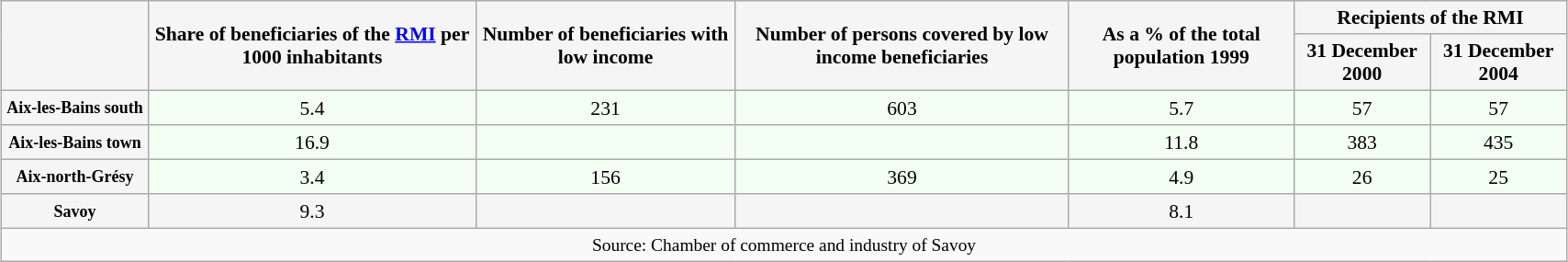<table class="wikitable" style="margin:1em auto; font-size:90%;width:90%;border:0px;text-align:center;line-height:120%;">
<tr>
<th rowspan="2" style="background: #F5F5F5; color: #000000" width="100"></th>
<th rowspan="2" style="background: #F5F5F5; color:#000000;">Share of beneficiaries of the <a href='#'>RMI</a> per 1000 inhabitants</th>
<th rowspan="2" style="background: #F5F5F5; color:#000000;">Number of beneficiaries with low income</th>
<th rowspan="2" style="background: #F5F5F5; color:#000000;">Number of persons covered by low income beneficiaries</th>
<th rowspan="2" style="background: #F5F5F5; color:#000000;">As a % of the total population 1999</th>
<th colspan="2" style="background: #F5F5F5; color:#000000;">Recipients of the RMI</th>
</tr>
<tr>
<th style="background: #F5F5F5; color:#000000;">31 December 2000</th>
<th style="background: #F5F5F5; color:#000000;">31 December 2004</th>
</tr>
<tr>
<th style="background: #F5F5F5; color:#000000;"><small>Aix-les-Bains south</small></th>
<td style="background: #F3FFF3; color:#000000;">5.4</td>
<td style="background: #F3FFF3; color:#000000;">231</td>
<td style="background: #F3FFF3; color:#000000;">603</td>
<td style="background: #F3FFF3; color:#000000;">5.7</td>
<td style="background: #F3FFF3; color:#000000;">57</td>
<td style="background: #F3FFF3; color:#000000;">57</td>
</tr>
<tr>
<th style="background: #F5F5F5; color:#000000;"><small>Aix-les-Bains town</small></th>
<td style="background: #F3FFF3; color: black;">16.9</td>
<td style="background: #F3FFF3; color: black;"></td>
<td style="background: #F3FFF3; color: black;"></td>
<td style="background: #F3FFF3; color: black;">11.8</td>
<td style="background: #F3FFF3; color: black;">383</td>
<td style="background: #F3FFF3; color: black;">435</td>
</tr>
<tr>
<th style="background: #F5F5F5; color:#000000;"><small>Aix-north-Grésy</small></th>
<td style="background: #F3FFF3; color: black;">3.4</td>
<td style="background: #F3FFF3; color: black;">156</td>
<td style="background: #F3FFF3; color: black;">369</td>
<td style="background: #F3FFF3; color: black;">4.9</td>
<td style="background: #F3FFF3; color: black;">26</td>
<td style="background: #F3FFF3; color: black;">25</td>
</tr>
<tr>
<th style="background: #F5F5F5; color:#000000;"><small>Savoy</small></th>
<td style="background: #F5F5F5; color: black;">9.3</td>
<td style="background: #F5F5F5; color: black;"></td>
<td style="background: #F5F5F5; color: black;"></td>
<td style="background: #F5F5F5; color: black;">8.1</td>
<td style="background: #F5F5F5; color: black;"></td>
<td style="background: #F5F5F5; color: black;"></td>
</tr>
<tr>
<td colspan="7" style="text-align:center;font-size:90%;">Source: Chamber of commerce and industry of Savoy</td>
</tr>
</table>
